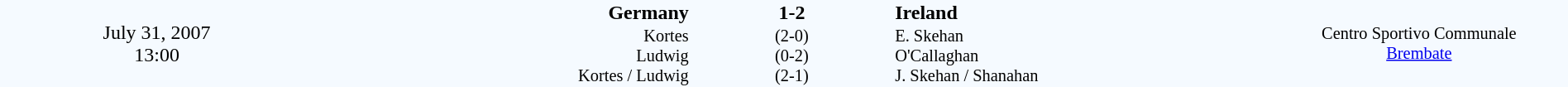<table style="width: 100%; background:#F5FAFF;" cellspacing="0">
<tr>
<td align=center rowspan=3 width=20%>July 31, 2007<br>13:00</td>
</tr>
<tr>
<td width=24% align=right><strong>Germany</strong></td>
<td align=center width=13%><strong>1-2</strong></td>
<td width=24%><strong>Ireland</strong></td>
<td style=font-size:85% rowspan=3 valign=middle align=center>Centro Sportivo Communale<br><a href='#'>Brembate</a></td>
</tr>
<tr style=font-size:85%>
<td align=right valign=top>Kortes<br>Ludwig<br>Kortes / Ludwig</td>
<td align=center>(2-0)<br>(0-2)<br>(2-1)</td>
<td>E. Skehan<br>O'Callaghan<br>J. Skehan / Shanahan</td>
</tr>
</table>
